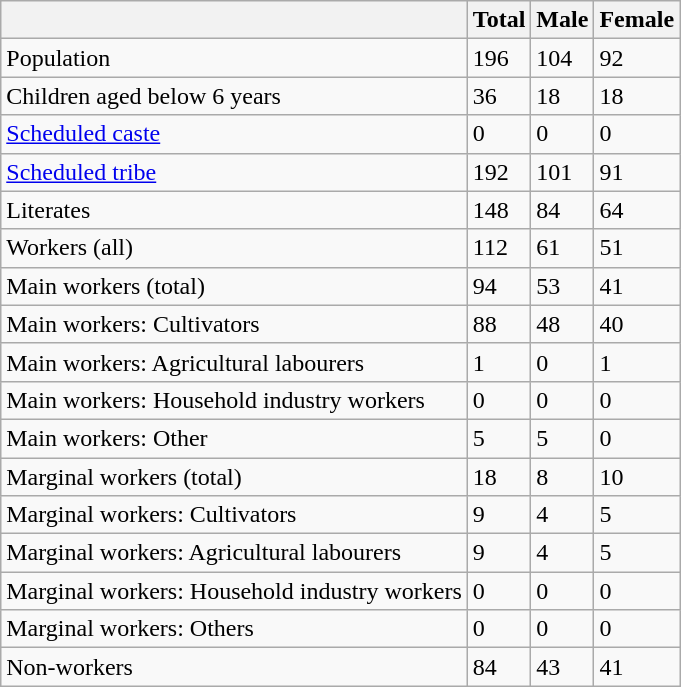<table class="wikitable sortable">
<tr>
<th></th>
<th>Total</th>
<th>Male</th>
<th>Female</th>
</tr>
<tr>
<td>Population</td>
<td>196</td>
<td>104</td>
<td>92</td>
</tr>
<tr>
<td>Children aged below 6 years</td>
<td>36</td>
<td>18</td>
<td>18</td>
</tr>
<tr>
<td><a href='#'>Scheduled caste</a></td>
<td>0</td>
<td>0</td>
<td>0</td>
</tr>
<tr>
<td><a href='#'>Scheduled tribe</a></td>
<td>192</td>
<td>101</td>
<td>91</td>
</tr>
<tr>
<td>Literates</td>
<td>148</td>
<td>84</td>
<td>64</td>
</tr>
<tr>
<td>Workers (all)</td>
<td>112</td>
<td>61</td>
<td>51</td>
</tr>
<tr>
<td>Main workers (total)</td>
<td>94</td>
<td>53</td>
<td>41</td>
</tr>
<tr>
<td>Main workers: Cultivators</td>
<td>88</td>
<td>48</td>
<td>40</td>
</tr>
<tr>
<td>Main workers: Agricultural labourers</td>
<td>1</td>
<td>0</td>
<td>1</td>
</tr>
<tr>
<td>Main workers: Household industry workers</td>
<td>0</td>
<td>0</td>
<td>0</td>
</tr>
<tr>
<td>Main workers: Other</td>
<td>5</td>
<td>5</td>
<td>0</td>
</tr>
<tr>
<td>Marginal workers (total)</td>
<td>18</td>
<td>8</td>
<td>10</td>
</tr>
<tr>
<td>Marginal workers: Cultivators</td>
<td>9</td>
<td>4</td>
<td>5</td>
</tr>
<tr>
<td>Marginal workers: Agricultural labourers</td>
<td>9</td>
<td>4</td>
<td>5</td>
</tr>
<tr>
<td>Marginal workers: Household industry workers</td>
<td>0</td>
<td>0</td>
<td>0</td>
</tr>
<tr>
<td>Marginal workers: Others</td>
<td>0</td>
<td>0</td>
<td>0</td>
</tr>
<tr>
<td>Non-workers</td>
<td>84</td>
<td>43</td>
<td>41</td>
</tr>
</table>
